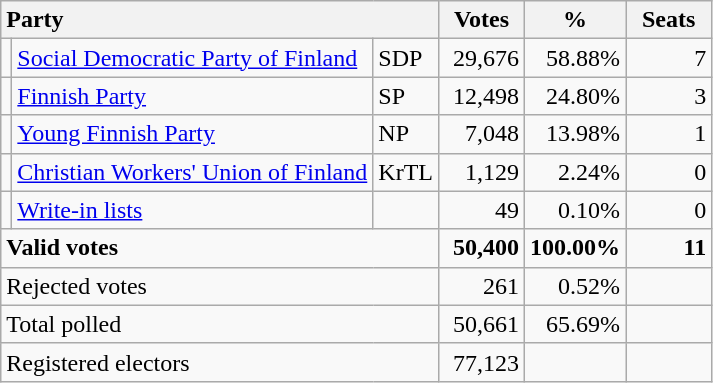<table class="wikitable" border="1" style="text-align:right;">
<tr>
<th style="text-align:left;" colspan=3>Party</th>
<th align=center width="50">Votes</th>
<th align=center width="50">%</th>
<th align=center width="50">Seats</th>
</tr>
<tr>
<td></td>
<td align=left style="white-space: nowrap;"><a href='#'>Social Democratic Party of Finland</a></td>
<td align=left>SDP</td>
<td>29,676</td>
<td>58.88%</td>
<td>7</td>
</tr>
<tr>
<td></td>
<td align=left><a href='#'>Finnish Party</a></td>
<td align=left>SP</td>
<td>12,498</td>
<td>24.80%</td>
<td>3</td>
</tr>
<tr>
<td></td>
<td align=left><a href='#'>Young Finnish Party</a></td>
<td align=left>NP</td>
<td>7,048</td>
<td>13.98%</td>
<td>1</td>
</tr>
<tr>
<td></td>
<td align=left><a href='#'>Christian Workers' Union of Finland</a></td>
<td align=left>KrTL</td>
<td>1,129</td>
<td>2.24%</td>
<td>0</td>
</tr>
<tr>
<td></td>
<td align=left><a href='#'>Write-in lists</a></td>
<td align=left></td>
<td>49</td>
<td>0.10%</td>
<td>0</td>
</tr>
<tr style="font-weight:bold">
<td align=left colspan=3>Valid votes</td>
<td>50,400</td>
<td>100.00%</td>
<td>11</td>
</tr>
<tr>
<td align=left colspan=3>Rejected votes</td>
<td>261</td>
<td>0.52%</td>
<td></td>
</tr>
<tr>
<td align=left colspan=3>Total polled</td>
<td>50,661</td>
<td>65.69%</td>
<td></td>
</tr>
<tr>
<td align=left colspan=3>Registered electors</td>
<td>77,123</td>
<td></td>
<td></td>
</tr>
</table>
